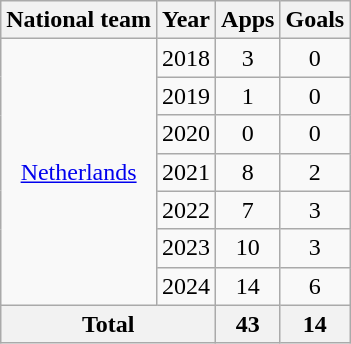<table class=wikitable style="text-align: center;">
<tr>
<th>National team</th>
<th>Year</th>
<th>Apps</th>
<th>Goals</th>
</tr>
<tr>
<td rowspan="7"><a href='#'>Netherlands</a></td>
<td>2018</td>
<td>3</td>
<td>0</td>
</tr>
<tr>
<td>2019</td>
<td>1</td>
<td>0</td>
</tr>
<tr>
<td>2020</td>
<td>0</td>
<td>0</td>
</tr>
<tr>
<td>2021</td>
<td>8</td>
<td>2</td>
</tr>
<tr>
<td>2022</td>
<td>7</td>
<td>3</td>
</tr>
<tr>
<td>2023</td>
<td>10</td>
<td>3</td>
</tr>
<tr>
<td>2024</td>
<td>14</td>
<td>6</td>
</tr>
<tr>
<th colspan="2">Total</th>
<th>43</th>
<th>14</th>
</tr>
</table>
